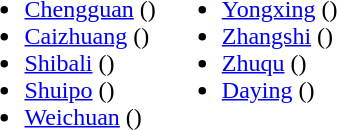<table>
<tr>
<td valign="top"><br><ul><li><a href='#'>Chengguan</a> ()</li><li><a href='#'>Caizhuang</a> ()</li><li><a href='#'>Shibali</a> ()</li><li><a href='#'>Shuipo</a> ()</li><li><a href='#'>Weichuan</a> ()</li></ul></td>
<td valign="top"><br><ul><li><a href='#'>Yongxing</a> ()</li><li><a href='#'>Zhangshi</a> ()</li><li><a href='#'>Zhuqu</a> ()</li><li><a href='#'>Daying</a> ()</li></ul></td>
</tr>
</table>
